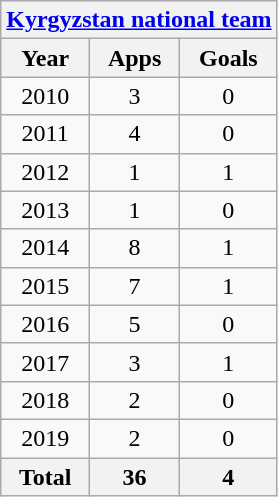<table class="wikitable" style="text-align:center">
<tr>
<th colspan=3><a href='#'>Kyrgyzstan national team</a></th>
</tr>
<tr>
<th>Year</th>
<th>Apps</th>
<th>Goals</th>
</tr>
<tr>
<td>2010</td>
<td>3</td>
<td>0</td>
</tr>
<tr>
<td>2011</td>
<td>4</td>
<td>0</td>
</tr>
<tr>
<td>2012</td>
<td>1</td>
<td>1</td>
</tr>
<tr>
<td>2013</td>
<td>1</td>
<td>0</td>
</tr>
<tr>
<td>2014</td>
<td>8</td>
<td>1</td>
</tr>
<tr>
<td>2015</td>
<td>7</td>
<td>1</td>
</tr>
<tr>
<td>2016</td>
<td>5</td>
<td>0</td>
</tr>
<tr>
<td>2017</td>
<td>3</td>
<td>1</td>
</tr>
<tr>
<td>2018</td>
<td>2</td>
<td>0</td>
</tr>
<tr>
<td>2019</td>
<td>2</td>
<td>0</td>
</tr>
<tr>
<th>Total</th>
<th>36</th>
<th>4</th>
</tr>
</table>
